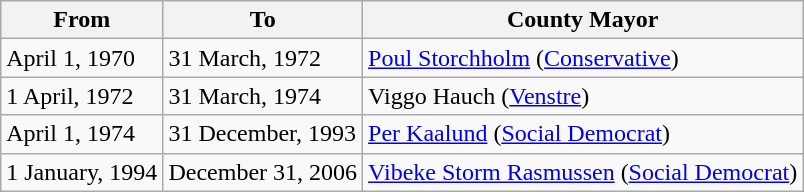<table class="wikitable">
<tr>
<th>From</th>
<th>To</th>
<th>County Mayor</th>
</tr>
<tr>
<td>April 1, 1970</td>
<td>31 March, 1972</td>
<td><a href='#'>Poul Storchholm</a> (<a href='#'>Conservative</a>)</td>
</tr>
<tr>
<td>1 April, 1972</td>
<td>31 March, 1974</td>
<td>Viggo Hauch (<a href='#'>Venstre</a>)</td>
</tr>
<tr>
<td>April 1, 1974</td>
<td>31 December, 1993</td>
<td><a href='#'>Per Kaalund</a> (<a href='#'>Social Democrat</a>)</td>
</tr>
<tr>
<td>1 January, 1994</td>
<td>December 31, 2006</td>
<td><a href='#'>Vibeke Storm Rasmussen</a> (<a href='#'>Social Democrat</a>)</td>
</tr>
</table>
